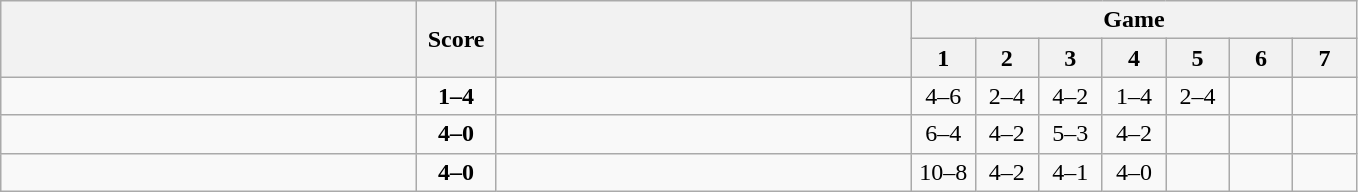<table class="wikitable" style="text-align: center;">
<tr>
<th rowspan=2 align="right" width="270"></th>
<th rowspan=2 width="45">Score</th>
<th rowspan=2 align="left" width="270"></th>
<th colspan=7>Game</th>
</tr>
<tr>
<th width="35">1</th>
<th width="35">2</th>
<th width="35">3</th>
<th width="35">4</th>
<th width="35">5</th>
<th width="35">6</th>
<th width="35">7</th>
</tr>
<tr>
<td align=left></td>
<td align=center><strong>1–4</strong></td>
<td align=left><strong></strong></td>
<td>4–6</td>
<td>2–4</td>
<td>4–2</td>
<td>1–4</td>
<td>2–4</td>
<td></td>
<td></td>
</tr>
<tr>
<td align=left><strong></strong></td>
<td align=center><strong>4–0</strong></td>
<td align=left></td>
<td>6–4</td>
<td>4–2</td>
<td>5–3</td>
<td>4–2</td>
<td></td>
<td></td>
<td></td>
</tr>
<tr>
<td align=left><strong></strong></td>
<td align=center><strong>4–0</strong></td>
<td align=left></td>
<td>10–8</td>
<td>4–2</td>
<td>4–1</td>
<td>4–0</td>
<td></td>
<td></td>
<td></td>
</tr>
</table>
